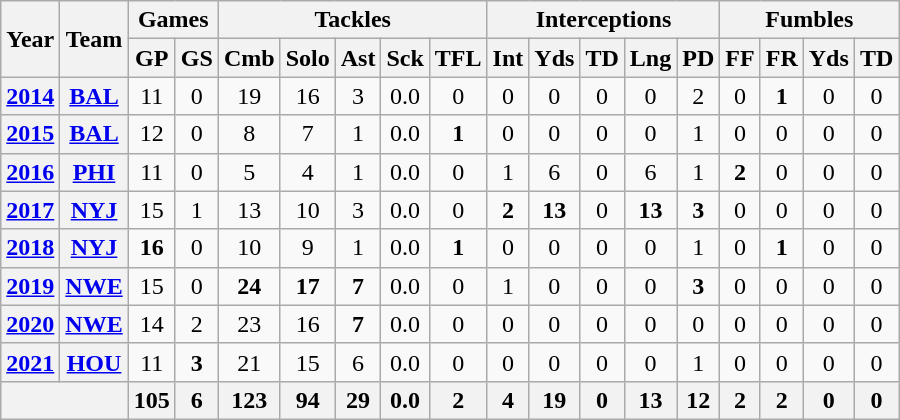<table class="wikitable" style="text-align:center">
<tr>
<th rowspan="2">Year</th>
<th rowspan="2">Team</th>
<th colspan="2">Games</th>
<th colspan="5">Tackles</th>
<th colspan="5">Interceptions</th>
<th colspan="4">Fumbles</th>
</tr>
<tr>
<th>GP</th>
<th>GS</th>
<th>Cmb</th>
<th>Solo</th>
<th>Ast</th>
<th>Sck</th>
<th>TFL</th>
<th>Int</th>
<th>Yds</th>
<th>TD</th>
<th>Lng</th>
<th>PD</th>
<th>FF</th>
<th>FR</th>
<th>Yds</th>
<th>TD</th>
</tr>
<tr>
<th><a href='#'>2014</a></th>
<th><a href='#'>BAL</a></th>
<td>11</td>
<td>0</td>
<td>19</td>
<td>16</td>
<td>3</td>
<td>0.0</td>
<td>0</td>
<td>0</td>
<td>0</td>
<td>0</td>
<td>0</td>
<td>2</td>
<td>0</td>
<td><strong>1</strong></td>
<td>0</td>
<td>0</td>
</tr>
<tr>
<th><a href='#'>2015</a></th>
<th><a href='#'>BAL</a></th>
<td>12</td>
<td>0</td>
<td>8</td>
<td>7</td>
<td>1</td>
<td>0.0</td>
<td><strong>1</strong></td>
<td>0</td>
<td>0</td>
<td>0</td>
<td>0</td>
<td>1</td>
<td>0</td>
<td>0</td>
<td>0</td>
<td>0</td>
</tr>
<tr>
<th><a href='#'>2016</a></th>
<th><a href='#'>PHI</a></th>
<td>11</td>
<td>0</td>
<td>5</td>
<td>4</td>
<td>1</td>
<td>0.0</td>
<td>0</td>
<td>1</td>
<td>6</td>
<td>0</td>
<td>6</td>
<td>1</td>
<td><strong>2</strong></td>
<td>0</td>
<td>0</td>
<td>0</td>
</tr>
<tr>
<th><a href='#'>2017</a></th>
<th><a href='#'>NYJ</a></th>
<td>15</td>
<td>1</td>
<td>13</td>
<td>10</td>
<td>3</td>
<td>0.0</td>
<td>0</td>
<td><strong>2</strong></td>
<td><strong>13</strong></td>
<td>0</td>
<td><strong>13</strong></td>
<td><strong>3</strong></td>
<td>0</td>
<td>0</td>
<td>0</td>
<td>0</td>
</tr>
<tr>
<th><a href='#'>2018</a></th>
<th><a href='#'>NYJ</a></th>
<td><strong>16</strong></td>
<td>0</td>
<td>10</td>
<td>9</td>
<td>1</td>
<td>0.0</td>
<td><strong>1</strong></td>
<td>0</td>
<td>0</td>
<td>0</td>
<td>0</td>
<td>1</td>
<td>0</td>
<td><strong>1</strong></td>
<td>0</td>
<td>0</td>
</tr>
<tr>
<th><a href='#'>2019</a></th>
<th><a href='#'>NWE</a></th>
<td>15</td>
<td>0</td>
<td><strong>24</strong></td>
<td><strong>17</strong></td>
<td><strong>7</strong></td>
<td>0.0</td>
<td>0</td>
<td>1</td>
<td>0</td>
<td>0</td>
<td>0</td>
<td><strong>3</strong></td>
<td>0</td>
<td>0</td>
<td>0</td>
<td>0</td>
</tr>
<tr>
<th><a href='#'>2020</a></th>
<th><a href='#'>NWE</a></th>
<td>14</td>
<td>2</td>
<td>23</td>
<td>16</td>
<td><strong>7</strong></td>
<td>0.0</td>
<td>0</td>
<td>0</td>
<td>0</td>
<td>0</td>
<td>0</td>
<td>0</td>
<td>0</td>
<td>0</td>
<td>0</td>
<td>0</td>
</tr>
<tr>
<th><a href='#'>2021</a></th>
<th><a href='#'>HOU</a></th>
<td>11</td>
<td><strong>3</strong></td>
<td>21</td>
<td>15</td>
<td>6</td>
<td>0.0</td>
<td>0</td>
<td>0</td>
<td>0</td>
<td>0</td>
<td>0</td>
<td>1</td>
<td>0</td>
<td>0</td>
<td>0</td>
<td>0</td>
</tr>
<tr>
<th colspan="2"></th>
<th>105</th>
<th>6</th>
<th>123</th>
<th>94</th>
<th>29</th>
<th>0.0</th>
<th>2</th>
<th>4</th>
<th>19</th>
<th>0</th>
<th>13</th>
<th>12</th>
<th>2</th>
<th>2</th>
<th>0</th>
<th>0</th>
</tr>
</table>
